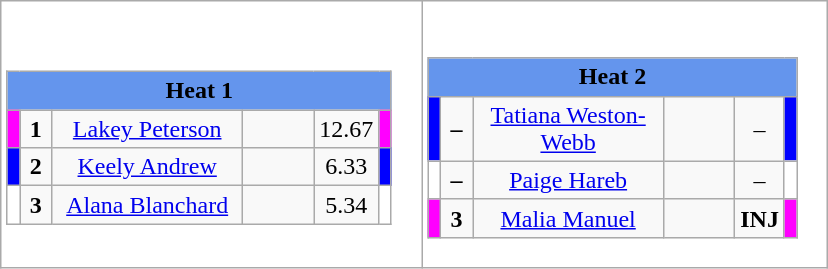<table class="wikitable" style="background:#fff;">
<tr>
<td><div><br><table class="wikitable">
<tr>
<td colspan="6"  style="text-align:center; background:#6495ed;"><strong>Heat 1</strong></td>
</tr>
<tr>
<td style="width:01px; background: fuchsia"></td>
<td style="width:14px; text-align:center;"><strong>1</strong></td>
<td style="width:120px; text-align:center;"><a href='#'>Lakey Peterson</a></td>
<td style="width:40px; text-align:center;"></td>
<td style="width:20px; text-align:center;">12.67</td>
<td style="width:01px; background: fuchsia;"></td>
</tr>
<tr>
<td style="width:01px; background: #00f;"></td>
<td style="width:14px; text-align:center;"><strong>2</strong></td>
<td style="width:120px; text-align:center;"><a href='#'>Keely Andrew</a></td>
<td style="width:40px; text-align:center;"></td>
<td style="width:20px; text-align:center;">6.33</td>
<td style="width:01px; background: #00f;"></td>
</tr>
<tr>
<td style="width:01px; background: #fff;"></td>
<td style="width:14px; text-align:center;"><strong>3</strong></td>
<td style="width:120px; text-align:center;"><a href='#'>Alana Blanchard</a></td>
<td style="width:40px; text-align:center;"></td>
<td style="width:20px; text-align:center;">5.34</td>
<td style="width:01px; background: #fff;"></td>
</tr>
</table>
</div></td>
<td><div><br><table class="wikitable">
<tr>
<td colspan="6"  style="text-align:center; background:#6495ed;"><strong>Heat 2</strong></td>
</tr>
<tr>
<td style="width:01px; background: #00f;"></td>
<td style="width:14px; text-align:center;"><strong>–</strong></td>
<td style="width:120px; text-align:center;"><a href='#'>Tatiana Weston-Webb</a></td>
<td style="width:40px; text-align:center;"></td>
<td style="width:20px; text-align:center;">–</td>
<td style="width:01px; background: #00f;"></td>
</tr>
<tr>
<td style="width:01px; background: #fff;"></td>
<td style="width:14px; text-align:center;"><strong>–</strong></td>
<td style="width:120px; text-align:center;"><a href='#'>Paige Hareb</a></td>
<td style="width:40px; text-align:center;"></td>
<td style="width:20px; text-align:center;">–</td>
<td style="width:01px; background: #fff;"></td>
</tr>
<tr>
<td style="width:01px; background: fuchsia;"></td>
<td style="width:14px; text-align:center;"><strong>3</strong></td>
<td style="width:120px; text-align:center;"><a href='#'>Malia Manuel</a></td>
<td style="width:40px; text-align:center;"></td>
<td style="width:20px; text-align:center;"><span><strong>INJ</strong></span></td>
<td style="width:01px; background: fuchsia;"></td>
</tr>
</table>
</div></td>
</tr>
</table>
